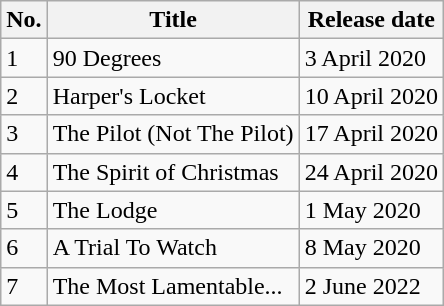<table class="wikitable">
<tr>
<th>No.</th>
<th>Title</th>
<th>Release date</th>
</tr>
<tr>
<td>1</td>
<td>90 Degrees</td>
<td>3 April 2020</td>
</tr>
<tr>
<td>2</td>
<td>Harper's Locket</td>
<td>10 April 2020</td>
</tr>
<tr>
<td>3</td>
<td>The Pilot (Not The Pilot)</td>
<td>17 April 2020</td>
</tr>
<tr>
<td>4</td>
<td>The Spirit of Christmas</td>
<td>24 April 2020</td>
</tr>
<tr>
<td>5</td>
<td>The Lodge</td>
<td>1 May 2020</td>
</tr>
<tr>
<td>6</td>
<td>A Trial To Watch</td>
<td>8 May 2020</td>
</tr>
<tr>
<td>7</td>
<td>The Most Lamentable...</td>
<td>2 June 2022</td>
</tr>
</table>
